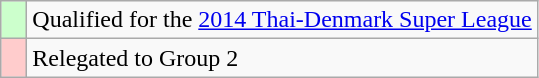<table class="wikitable" style="text-align: left;">
<tr>
<td width=10px bgcolor=#CCFFCC></td>
<td>Qualified for the <a href='#'>2014 Thai-Denmark Super League</a></td>
</tr>
<tr>
<td width=10px bgcolor=#ffcccc></td>
<td>Relegated to Group 2</td>
</tr>
</table>
